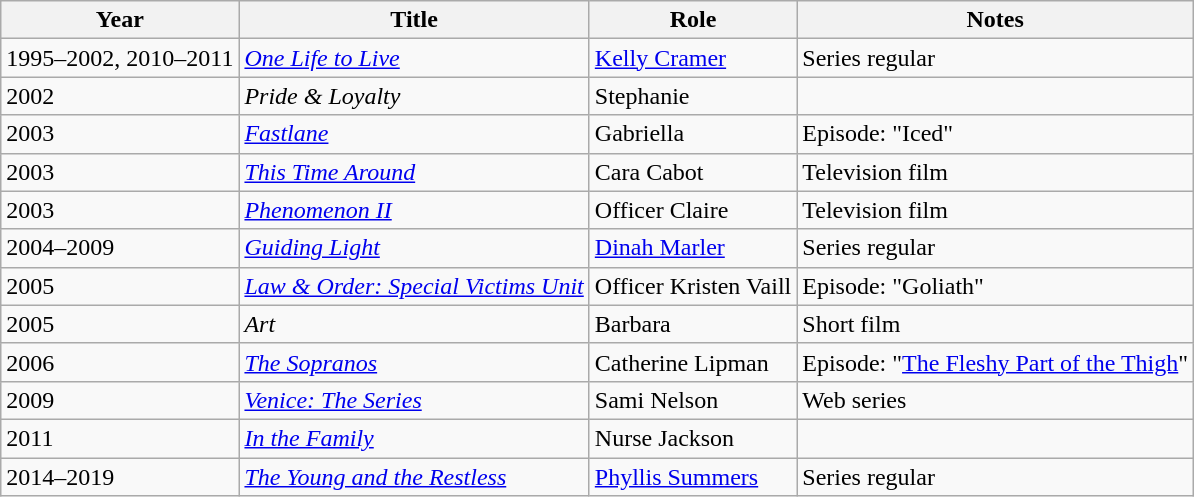<table class="wikitable sortable plainrowheaders">
<tr>
<th>Year</th>
<th>Title</th>
<th>Role</th>
<th class="unsortable">Notes</th>
</tr>
<tr>
<td>1995–2002, 2010–2011</td>
<td><em><a href='#'>One Life to Live</a></em></td>
<td><a href='#'>Kelly Cramer</a></td>
<td>Series regular</td>
</tr>
<tr>
<td>2002</td>
<td><em>Pride & Loyalty</em></td>
<td>Stephanie</td>
<td></td>
</tr>
<tr>
<td>2003</td>
<td><em><a href='#'>Fastlane</a></em></td>
<td>Gabriella</td>
<td>Episode: "Iced"</td>
</tr>
<tr>
<td>2003</td>
<td><em><a href='#'>This Time Around</a></em></td>
<td>Cara Cabot</td>
<td>Television film</td>
</tr>
<tr>
<td>2003</td>
<td><em><a href='#'>Phenomenon II</a></em></td>
<td>Officer Claire</td>
<td>Television film</td>
</tr>
<tr>
<td>2004–2009</td>
<td><em><a href='#'>Guiding Light</a></em></td>
<td><a href='#'>Dinah Marler</a></td>
<td>Series regular</td>
</tr>
<tr>
<td>2005</td>
<td><em><a href='#'>Law & Order: Special Victims Unit</a></em></td>
<td>Officer Kristen Vaill</td>
<td>Episode: "Goliath"</td>
</tr>
<tr>
<td>2005</td>
<td><em>Art</em></td>
<td>Barbara</td>
<td>Short film</td>
</tr>
<tr>
<td>2006</td>
<td><em><a href='#'>The Sopranos</a></em></td>
<td>Catherine Lipman</td>
<td>Episode: "<a href='#'>The Fleshy Part of the Thigh</a>"</td>
</tr>
<tr>
<td>2009</td>
<td><em><a href='#'>Venice: The Series</a></em></td>
<td>Sami Nelson</td>
<td>Web series</td>
</tr>
<tr>
<td>2011</td>
<td><em><a href='#'>In the Family</a></em></td>
<td>Nurse Jackson</td>
<td></td>
</tr>
<tr>
<td>2014–2019</td>
<td><em><a href='#'>The Young and the Restless</a></em></td>
<td><a href='#'>Phyllis Summers</a></td>
<td>Series regular</td>
</tr>
</table>
